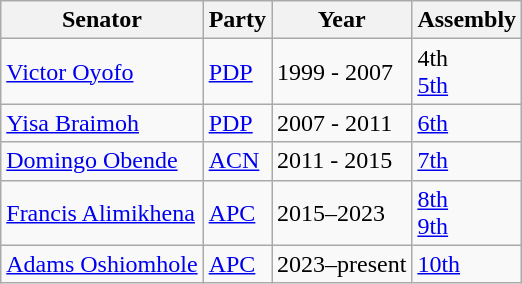<table class="wikitable">
<tr>
<th>Senator</th>
<th>Party</th>
<th>Year</th>
<th>Assembly</th>
</tr>
<tr>
<td> <a href='#'>Victor Oyofo</a></td>
<td><a href='#'>PDP</a></td>
<td>1999 - 2007</td>
<td>4th<br><a href='#'>5th</a></td>
</tr>
<tr>
<td><a href='#'>Yisa Braimoh</a></td>
<td><a href='#'>PDP</a></td>
<td>2007 - 2011</td>
<td><a href='#'>6th</a></td>
</tr>
<tr>
<td><a href='#'>Domingo Obende</a></td>
<td><a href='#'>ACN</a></td>
<td>2011 - 2015</td>
<td><a href='#'>7th</a></td>
</tr>
<tr>
<td> <a href='#'>Francis Alimikhena</a></td>
<td><a href='#'>APC</a></td>
<td>2015–2023</td>
<td><a href='#'>8th</a><br><a href='#'>9th</a></td>
</tr>
<tr>
<td><a href='#'>Adams Oshiomhole</a></td>
<td><a href='#'>APC</a></td>
<td>2023–present</td>
<td><a href='#'>10th</a></td>
</tr>
</table>
